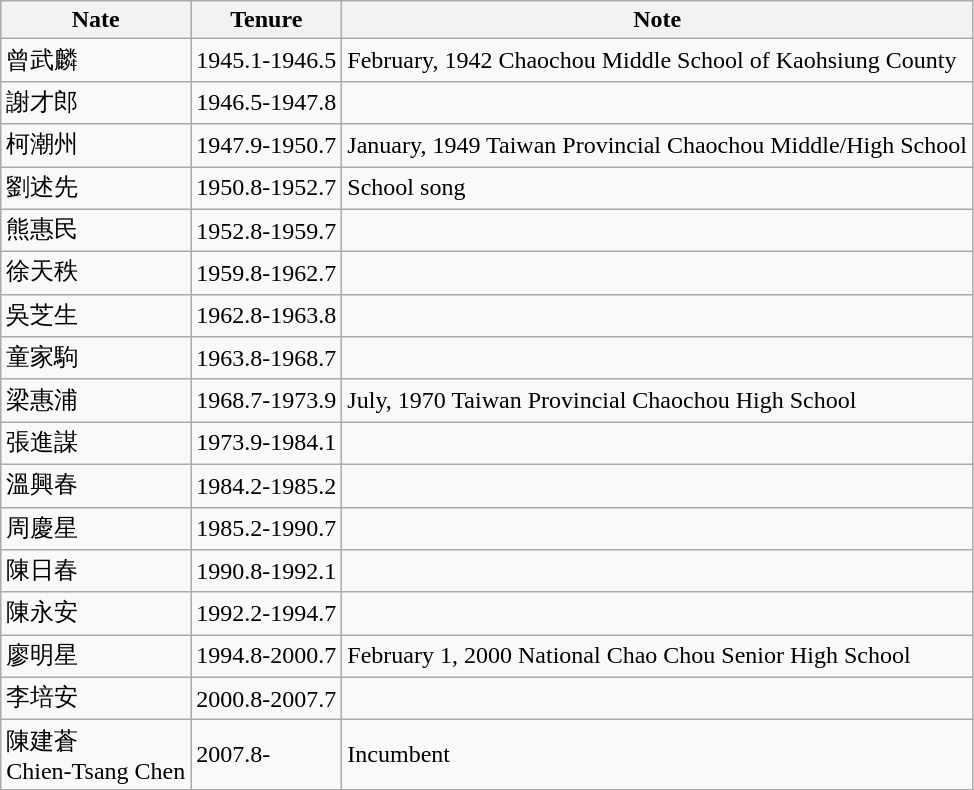<table class="wikitable" align="light">
<tr>
<th>Nate</th>
<th>Tenure</th>
<th>Note</th>
</tr>
<tr>
<td>曾武麟</td>
<td>1945.1-1946.5</td>
<td>February, 1942 Chaochou Middle School of Kaohsiung County</td>
</tr>
<tr>
<td>謝才郎</td>
<td>1946.5-1947.8</td>
</tr>
<tr>
<td>柯潮州</td>
<td>1947.9-1950.7</td>
<td>January, 1949 Taiwan Provincial Chaochou Middle/High School</td>
</tr>
<tr>
<td>劉述先</td>
<td>1950.8-1952.7</td>
<td>School song</td>
</tr>
<tr>
<td>熊惠民</td>
<td>1952.8-1959.7</td>
<td></td>
</tr>
<tr>
<td>徐天秩</td>
<td>1959.8-1962.7</td>
<td></td>
</tr>
<tr>
<td>吳芝生</td>
<td>1962.8-1963.8</td>
<td></td>
</tr>
<tr>
<td>童家駒</td>
<td>1963.8-1968.7</td>
<td></td>
</tr>
<tr>
<td>梁惠浦</td>
<td>1968.7-1973.9</td>
<td>July, 1970 Taiwan Provincial Chaochou High School</td>
</tr>
<tr>
<td>張進謀</td>
<td>1973.9-1984.1</td>
<td></td>
</tr>
<tr>
<td>溫興春</td>
<td>1984.2-1985.2</td>
<td></td>
</tr>
<tr>
<td>周慶星</td>
<td>1985.2-1990.7</td>
<td></td>
</tr>
<tr>
<td>陳日春</td>
<td>1990.8-1992.1</td>
<td></td>
</tr>
<tr>
<td>陳永安</td>
<td>1992.2-1994.7</td>
<td></td>
</tr>
<tr>
<td>廖明星</td>
<td>1994.8-2000.7</td>
<td>February 1, 2000 National Chao Chou Senior High School</td>
</tr>
<tr>
<td>李培安</td>
<td>2000.8-2007.7</td>
<td></td>
</tr>
<tr>
<td>陳建蒼<br>Chien-Tsang Chen</td>
<td>2007.8-</td>
<td>Incumbent</td>
</tr>
<tr>
</tr>
</table>
